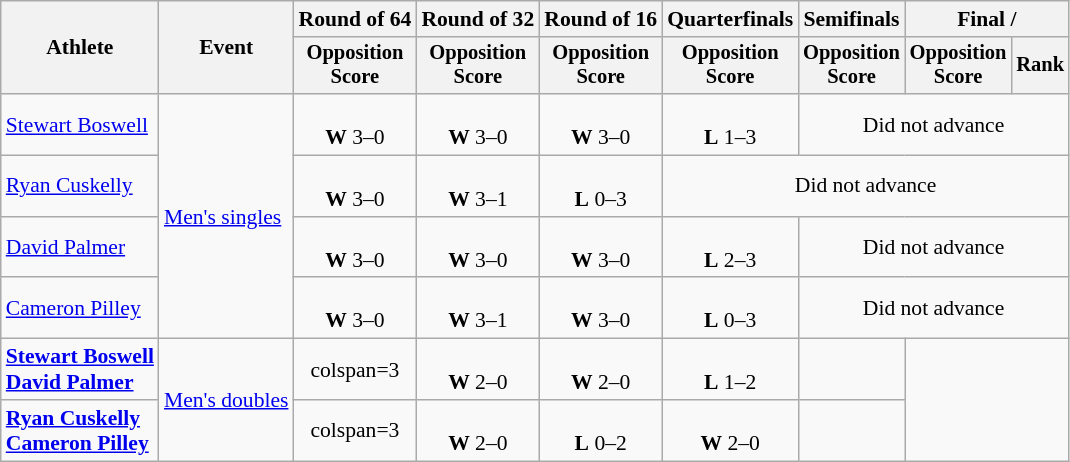<table class=wikitable style="font-size:90%">
<tr>
<th rowspan="2">Athlete</th>
<th rowspan="2">Event</th>
<th>Round of 64</th>
<th>Round of 32</th>
<th>Round of 16</th>
<th>Quarterfinals</th>
<th>Semifinals</th>
<th colspan=2>Final / </th>
</tr>
<tr style="font-size:95%">
<th>Opposition<br>Score</th>
<th>Opposition<br>Score</th>
<th>Opposition<br>Score</th>
<th>Opposition<br>Score</th>
<th>Opposition<br>Score</th>
<th>Opposition<br>Score</th>
<th>Rank</th>
</tr>
<tr align=center>
<td align=left><a href='#'>Stewart Boswell</a></td>
<td align=left rowspan=4><a href='#'>Men's singles</a></td>
<td><br><strong>W</strong> 3–0</td>
<td><br><strong>W</strong> 3–0</td>
<td><br><strong>W</strong> 3–0</td>
<td><br><strong>L</strong> 1–3</td>
<td colspan=3>Did not advance</td>
</tr>
<tr align=center>
<td align=left><a href='#'>Ryan Cuskelly</a></td>
<td><br><strong>W</strong> 3–0</td>
<td><br><strong>W</strong> 3–1</td>
<td><br><strong>L</strong> 0–3</td>
<td colspan=4>Did not advance</td>
</tr>
<tr align=center>
<td align=left><a href='#'>David Palmer</a></td>
<td><br><strong>W</strong> 3–0</td>
<td><br><strong>W</strong> 3–0</td>
<td><br><strong>W</strong> 3–0</td>
<td><br><strong>L</strong> 2–3</td>
<td colspan=3>Did not advance</td>
</tr>
<tr align=center>
<td align=left><a href='#'>Cameron Pilley</a></td>
<td><br><strong>W</strong> 3–0</td>
<td><br><strong>W</strong> 3–1</td>
<td><br><strong>W</strong> 3–0</td>
<td><br><strong>L</strong> 0–3</td>
<td colspan=3>Did not advance</td>
</tr>
<tr align=center>
<td align=left><strong><a href='#'>Stewart Boswell</a><br><a href='#'>David Palmer</a></strong></td>
<td align=left rowspan=2><a href='#'>Men's doubles</a></td>
<td>colspan=3 </td>
<td><br><strong>W</strong> 2–0</td>
<td><br><strong>W</strong> 2–0</td>
<td><br><strong>L</strong> 1–2</td>
<td></td>
</tr>
<tr align=center>
<td align=left><strong><a href='#'>Ryan Cuskelly</a><br><a href='#'>Cameron Pilley</a></strong></td>
<td>colspan=3 </td>
<td><br><strong>W</strong> 2–0</td>
<td><br><strong>L</strong> 0–2</td>
<td><br><strong>W</strong> 2–0</td>
<td></td>
</tr>
</table>
